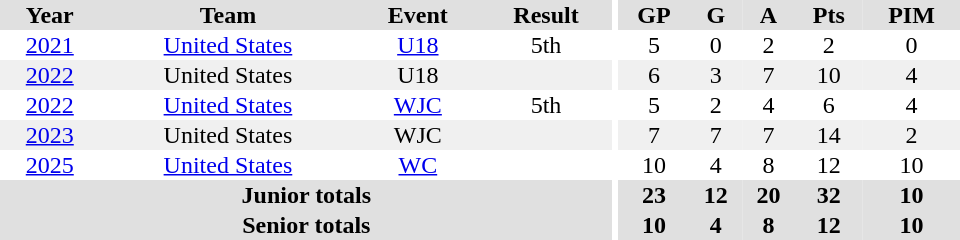<table border="0" cellpadding="1" cellspacing="0" ID="Table3" style="text-align:center; width:40em;">
<tr bgcolor="#e0e0e0">
<th>Year</th>
<th>Team</th>
<th>Event</th>
<th>Result</th>
<th rowspan="99" bgcolor="#ffffff"></th>
<th>GP</th>
<th>G</th>
<th>A</th>
<th>Pts</th>
<th>PIM</th>
</tr>
<tr>
<td><a href='#'>2021</a></td>
<td><a href='#'>United States</a></td>
<td><a href='#'>U18</a></td>
<td>5th</td>
<td>5</td>
<td>0</td>
<td>2</td>
<td>2</td>
<td>0</td>
</tr>
<tr bgcolor="#f0f0f0">
<td><a href='#'>2022</a></td>
<td>United States</td>
<td>U18</td>
<td></td>
<td>6</td>
<td>3</td>
<td>7</td>
<td>10</td>
<td>4</td>
</tr>
<tr>
<td><a href='#'>2022</a></td>
<td><a href='#'>United States</a></td>
<td><a href='#'>WJC</a></td>
<td>5th</td>
<td>5</td>
<td>2</td>
<td>4</td>
<td>6</td>
<td>4</td>
</tr>
<tr bgcolor="#f0f0f0">
<td><a href='#'>2023</a></td>
<td>United States</td>
<td>WJC</td>
<td></td>
<td>7</td>
<td>7</td>
<td>7</td>
<td>14</td>
<td>2</td>
</tr>
<tr>
<td><a href='#'>2025</a></td>
<td><a href='#'>United States</a></td>
<td><a href='#'>WC</a></td>
<td></td>
<td>10</td>
<td>4</td>
<td>8</td>
<td>12</td>
<td>10</td>
</tr>
<tr bgcolor="#e0e0e0">
<th colspan="4">Junior totals</th>
<th>23</th>
<th>12</th>
<th>20</th>
<th>32</th>
<th>10</th>
</tr>
<tr bgcolor="#e0e0e0">
<th colspan="4">Senior totals</th>
<th>10</th>
<th>4</th>
<th>8</th>
<th>12</th>
<th>10</th>
</tr>
</table>
